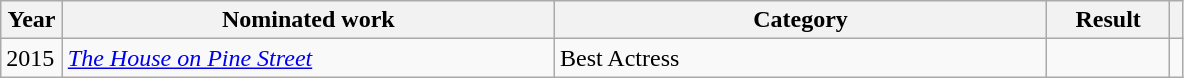<table class=wikitable>
<tr>
<th width=5%>Year</th>
<th style="width:40%;">Nominated work</th>
<th style="width:40%;">Category</th>
<th style="width:10%;">Result</th>
<th width=1%></th>
</tr>
<tr>
<td>2015</td>
<td><em><a href='#'>The House on Pine Street</a></em></td>
<td>Best Actress</td>
<td></td>
<td></td>
</tr>
</table>
